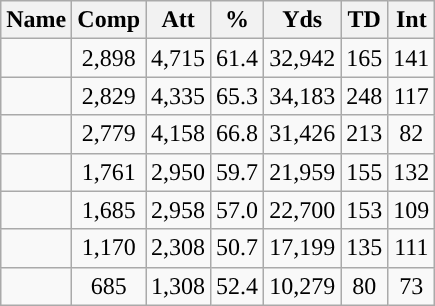<table class="wikitable sortable" style="text-align:center">
<tr>
<th scope="col">Name</th>
<th scope="col">Comp</th>
<th scope="col">Att</th>
<th scope="col">%</th>
<th scope="col">Yds</th>
<th scope="col">TD</th>
<th scope="col">Int</th>
</tr>
<tr>
<td></td>
<td>2,898</td>
<td>4,715</td>
<td>61.4</td>
<td>32,942</td>
<td>165</td>
<td>141</td>
</tr>
<tr>
<td></td>
<td>2,829</td>
<td>4,335</td>
<td>65.3</td>
<td>34,183</td>
<td>248</td>
<td>117</td>
</tr>
<tr>
<td></td>
<td>2,779</td>
<td>4,158</td>
<td>66.8</td>
<td>31,426</td>
<td>213</td>
<td>82</td>
</tr>
<tr>
<td></td>
<td>1,761</td>
<td>2,950</td>
<td>59.7</td>
<td>21,959</td>
<td>155</td>
<td>132</td>
</tr>
<tr>
<td></td>
<td>1,685</td>
<td>2,958</td>
<td>57.0</td>
<td>22,700</td>
<td>153</td>
<td>109</td>
</tr>
<tr>
<td></td>
<td>1,170</td>
<td>2,308</td>
<td>50.7</td>
<td>17,199</td>
<td>135</td>
<td>111</td>
</tr>
<tr>
<td></td>
<td>685</td>
<td>1,308</td>
<td>52.4</td>
<td>10,279</td>
<td>80</td>
<td>73</td>
</tr>
</table>
